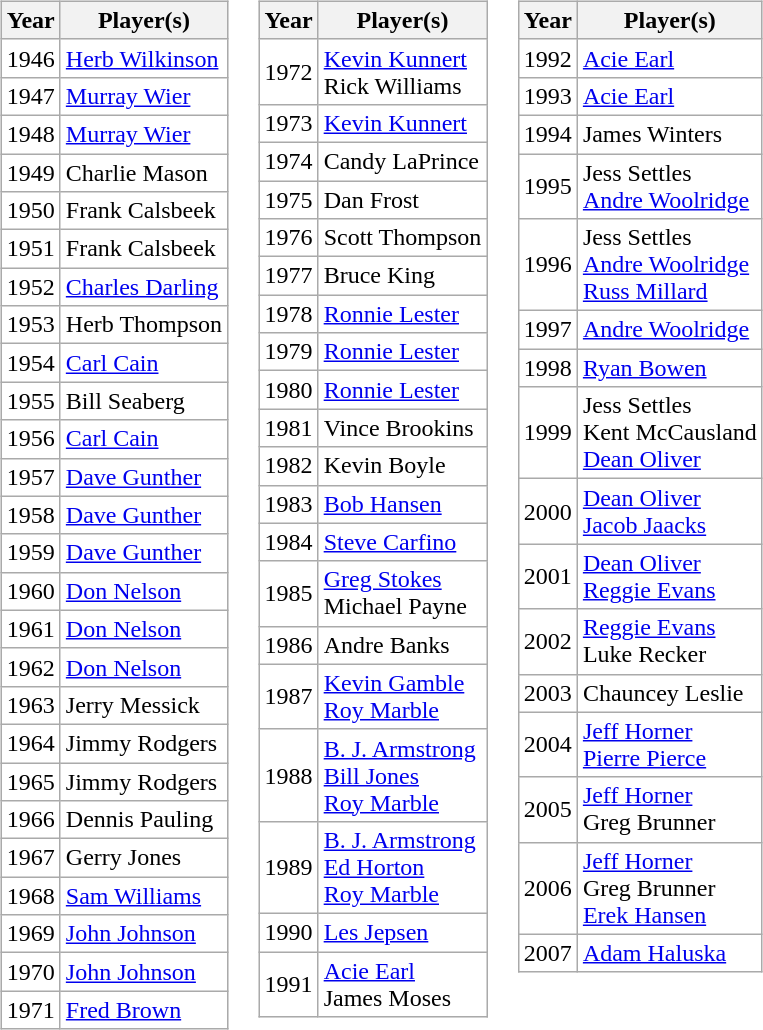<table style="text-align:center; background:" border="0">
<tr>
<td style="vertical-align:top"><br><table class="wikitable">
<tr>
<th width=>Year</th>
<th width=>Player(s)</th>
</tr>
<tr style="text-align:left; background: #ffffff;">
<td>1946</td>
<td><a href='#'>Herb Wilkinson</a></td>
</tr>
<tr style="text-align:left; background: #ffffff;">
<td>1947</td>
<td><a href='#'>Murray Wier</a></td>
</tr>
<tr style="text-align:left; background: #ffffff;">
<td>1948</td>
<td><a href='#'>Murray Wier</a></td>
</tr>
<tr style="text-align:left; background: #ffffff;">
<td>1949</td>
<td>Charlie Mason</td>
</tr>
<tr style="text-align:left; background: #ffffff;">
<td>1950</td>
<td>Frank Calsbeek</td>
</tr>
<tr style="text-align:left; background: #ffffff;">
<td>1951</td>
<td>Frank Calsbeek</td>
</tr>
<tr style="text-align:left; background: #ffffff;">
<td>1952</td>
<td><a href='#'>Charles Darling</a></td>
</tr>
<tr style="text-align:left; background: #ffffff;">
<td>1953</td>
<td>Herb Thompson</td>
</tr>
<tr style="text-align:left; background: #ffffff;">
<td>1954</td>
<td><a href='#'>Carl Cain</a></td>
</tr>
<tr style="text-align:left; background: #ffffff;">
<td>1955</td>
<td>Bill Seaberg</td>
</tr>
<tr style="text-align:left; background: #ffffff;">
<td>1956</td>
<td><a href='#'>Carl Cain</a></td>
</tr>
<tr style="text-align:left; background: #ffffff;">
<td>1957</td>
<td><a href='#'>Dave Gunther</a></td>
</tr>
<tr style="text-align:left; background: #ffffff;">
<td>1958</td>
<td><a href='#'>Dave Gunther</a></td>
</tr>
<tr style="text-align:left; background: #ffffff;">
<td>1959</td>
<td><a href='#'>Dave Gunther</a></td>
</tr>
<tr style="text-align:left; background: #ffffff;">
<td>1960</td>
<td><a href='#'>Don Nelson</a></td>
</tr>
<tr style="text-align:left; background: #ffffff;">
<td>1961</td>
<td><a href='#'>Don Nelson</a></td>
</tr>
<tr style="text-align:left; background: #ffffff;">
<td>1962</td>
<td><a href='#'>Don Nelson</a></td>
</tr>
<tr style="text-align:left; background: #ffffff;">
<td>1963</td>
<td>Jerry Messick</td>
</tr>
<tr style="text-align:left; background: #ffffff;">
<td>1964</td>
<td>Jimmy Rodgers</td>
</tr>
<tr style="text-align:left; background: #ffffff;">
<td>1965</td>
<td>Jimmy Rodgers</td>
</tr>
<tr style="text-align:left; background: #ffffff;">
<td>1966</td>
<td>Dennis Pauling</td>
</tr>
<tr style="text-align:left; background: #ffffff;">
<td>1967</td>
<td>Gerry Jones</td>
</tr>
<tr style="text-align:left; background: #ffffff;">
<td>1968</td>
<td><a href='#'>Sam Williams</a></td>
</tr>
<tr style="text-align:left; background: #ffffff;">
<td>1969</td>
<td><a href='#'>John Johnson</a></td>
</tr>
<tr style="text-align:left; background: #ffffff;">
<td>1970</td>
<td><a href='#'>John Johnson</a></td>
</tr>
<tr style="text-align:left; background: #ffffff;">
<td>1971</td>
<td><a href='#'>Fred Brown</a></td>
</tr>
</table>
</td>
<td style="vertical-align:top"><br><table class="wikitable">
<tr>
<th width=>Year</th>
<th width=>Player(s)</th>
</tr>
<tr style="text-align:left; background: #ffffff;">
<td>1972</td>
<td><a href='#'>Kevin Kunnert</a> <br>Rick Williams</td>
</tr>
<tr style="text-align:left; background: #ffffff;">
<td>1973</td>
<td><a href='#'>Kevin Kunnert</a></td>
</tr>
<tr style="text-align:left; background: #ffffff;">
<td>1974</td>
<td>Candy LaPrince</td>
</tr>
<tr style="text-align:left; background: #ffffff;">
<td>1975</td>
<td>Dan Frost</td>
</tr>
<tr style="text-align:left; background: #ffffff;">
<td>1976</td>
<td>Scott Thompson</td>
</tr>
<tr style="text-align:left; background: #ffffff;">
<td>1977</td>
<td>Bruce King</td>
</tr>
<tr style="text-align:left; background: #ffffff;">
<td>1978</td>
<td><a href='#'>Ronnie Lester</a></td>
</tr>
<tr style="text-align:left; background: #ffffff;">
<td>1979</td>
<td><a href='#'>Ronnie Lester</a></td>
</tr>
<tr style="text-align:left; background: #ffffff;">
<td>1980</td>
<td><a href='#'>Ronnie Lester</a></td>
</tr>
<tr style="text-align:left; background: #ffffff;">
<td>1981</td>
<td>Vince Brookins</td>
</tr>
<tr style="text-align:left; background: #ffffff;">
<td>1982</td>
<td>Kevin Boyle</td>
</tr>
<tr style="text-align:left; background: #ffffff;">
<td>1983</td>
<td><a href='#'>Bob Hansen</a></td>
</tr>
<tr style="text-align:left; background: #ffffff;">
<td>1984</td>
<td><a href='#'>Steve Carfino</a></td>
</tr>
<tr style="text-align:left; background: #ffffff;">
<td>1985</td>
<td><a href='#'>Greg Stokes</a> <br>Michael Payne</td>
</tr>
<tr style="text-align:left; background: #ffffff;">
<td>1986</td>
<td>Andre Banks</td>
</tr>
<tr style="text-align:left; background: #ffffff;">
<td>1987</td>
<td><a href='#'>Kevin Gamble</a> <br><a href='#'>Roy Marble</a></td>
</tr>
<tr style="text-align:left; background: #ffffff;">
<td>1988</td>
<td><a href='#'>B. J. Armstrong</a> <br><a href='#'>Bill Jones</a><br><a href='#'>Roy Marble</a></td>
</tr>
<tr style="text-align:left; background: #ffffff;">
<td>1989</td>
<td><a href='#'>B. J. Armstrong</a> <br><a href='#'>Ed Horton</a> <br><a href='#'>Roy Marble</a></td>
</tr>
<tr style="text-align:left; background: #ffffff;">
<td>1990</td>
<td><a href='#'>Les Jepsen</a></td>
</tr>
<tr style="text-align:left; background: #ffffff;">
<td>1991</td>
<td><a href='#'>Acie Earl</a> <br>James Moses</td>
</tr>
</table>
</td>
<td style="vertical-align:top"><br><table class="wikitable">
<tr>
<th width=>Year</th>
<th width=>Player(s)</th>
</tr>
<tr style="text-align:left; background: #ffffff;">
<td>1992</td>
<td><a href='#'>Acie Earl</a></td>
</tr>
<tr style="text-align:left; background: #ffffff;">
<td>1993</td>
<td><a href='#'>Acie Earl</a></td>
</tr>
<tr style="text-align:left; background: #ffffff;">
<td>1994</td>
<td>James Winters</td>
</tr>
<tr style="text-align:left; background: #ffffff;">
<td>1995</td>
<td>Jess Settles <br><a href='#'>Andre Woolridge</a></td>
</tr>
<tr style="text-align:left; background: #ffffff;">
<td>1996</td>
<td>Jess Settles <br><a href='#'>Andre Woolridge</a> <br><a href='#'>Russ Millard</a></td>
</tr>
<tr style="text-align:left; background: #ffffff;">
<td>1997</td>
<td><a href='#'>Andre Woolridge</a></td>
</tr>
<tr style="text-align:left; background: #ffffff;">
<td>1998</td>
<td><a href='#'>Ryan Bowen</a></td>
</tr>
<tr style="text-align:left; background: #ffffff;">
<td>1999</td>
<td>Jess Settles <br>Kent McCausland <br><a href='#'>Dean Oliver</a></td>
</tr>
<tr style="text-align:left; background: #ffffff;">
<td>2000</td>
<td><a href='#'>Dean Oliver</a> <br><a href='#'>Jacob Jaacks</a></td>
</tr>
<tr style="text-align:left; background: #ffffff;">
<td>2001</td>
<td><a href='#'>Dean Oliver</a> <br><a href='#'>Reggie Evans</a></td>
</tr>
<tr style="text-align:left; background: #ffffff;">
<td>2002</td>
<td><a href='#'>Reggie Evans</a> <br>Luke Recker</td>
</tr>
<tr style="text-align:left; background: #ffffff;">
<td>2003</td>
<td>Chauncey Leslie</td>
</tr>
<tr style="text-align:left; background: #ffffff;">
<td>2004</td>
<td><a href='#'>Jeff Horner</a> <br><a href='#'>Pierre Pierce</a></td>
</tr>
<tr style="text-align:left; background: #ffffff;">
<td>2005</td>
<td><a href='#'>Jeff Horner</a> <br>Greg Brunner</td>
</tr>
<tr style="text-align:left; background: #ffffff;">
<td>2006</td>
<td><a href='#'>Jeff Horner</a> <br>Greg Brunner <br><a href='#'>Erek Hansen</a></td>
</tr>
<tr style="text-align:left; background: #ffffff;">
<td>2007</td>
<td><a href='#'>Adam Haluska</a></td>
</tr>
</table>
</td>
</tr>
</table>
